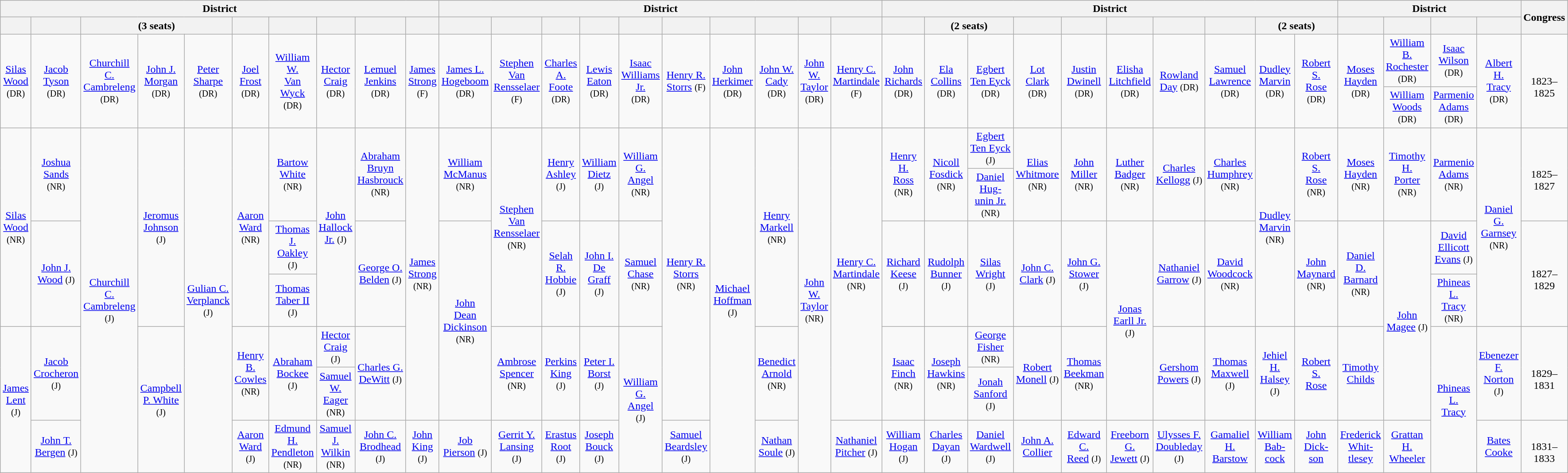<table class=wikitable style="text-align:center">
<tr>
<th colspan=10>District</th>
<th colspan=10>District</th>
<th colspan=10>District</th>
<th colspan=4>District</th>
<th rowspan=2>Congress</th>
</tr>
<tr>
<th></th>
<th></th>
<th colspan=3> (3 seats)</th>
<th></th>
<th></th>
<th></th>
<th></th>
<th></th>
<th></th>
<th></th>
<th></th>
<th></th>
<th></th>
<th></th>
<th></th>
<th></th>
<th></th>
<th></th>
<th></th>
<th colspan=2> (2 seats)</th>
<th></th>
<th></th>
<th></th>
<th></th>
<th></th>
<th colspan=2> (2 seats)</th>
<th></th>
<th></th>
<th></th>
<th></th>
</tr>
<tr style="height:2em">
<td rowspan=2 ><a href='#'>Silas<br>Wood</a><br><small>(DR)</small></td>
<td rowspan=2 ><a href='#'>Jacob<br>Tyson</a><br><small>(DR)</small></td>
<td rowspan=2 ><a href='#'>Churchill C.<br>Cambreleng</a><br><small>(DR)</small></td>
<td rowspan=2 ><a href='#'>John J.<br>Morgan</a><br><small>(DR)</small></td>
<td rowspan=2 ><a href='#'>Peter<br>Sharpe</a><br><small>(DR)</small></td>
<td rowspan=2 ><a href='#'>Joel<br>Frost</a><br><small>(DR)</small></td>
<td rowspan=2 ><a href='#'>William W.<br>Van Wyck</a><br><small>(DR)</small></td>
<td rowspan=2 ><a href='#'>Hector<br>Craig</a><br><small>(DR)</small></td>
<td rowspan=2 ><a href='#'>Lemuel<br>Jenkins</a><br><small>(DR)</small></td>
<td rowspan=2 ><a href='#'>James<br>Strong</a><br><small>(F)</small></td>
<td rowspan=2 ><a href='#'>James L.<br>Hogeboom</a><br><small>(DR)</small></td>
<td rowspan=2 ><a href='#'>Stephen<br>Van<br>Rensselaer</a><br><small>(F)</small></td>
<td rowspan=2 ><a href='#'>Charles<br>A.<br>Foote</a><br><small>(DR)</small></td>
<td rowspan=2 ><a href='#'>Lewis<br>Eaton</a><br><small>(DR)</small></td>
<td rowspan=2 ><a href='#'>Isaac<br>Williams<br>Jr.</a><br><small>(DR)</small></td>
<td rowspan=2 ><a href='#'>Henry R.<br>Storrs</a> <small>(F)</small></td>
<td rowspan=2 ><a href='#'>John<br>Herkimer</a><br><small>(DR)</small></td>
<td rowspan=2 ><a href='#'>John W.<br>Cady</a><br><small>(DR)</small></td>
<td rowspan=2 ><a href='#'>John<br>W.<br>Taylor</a><br><small>(DR)</small></td>
<td rowspan=2 ><a href='#'>Henry C.<br>Martindale</a><br><small>(F)</small></td>
<td rowspan=2 ><a href='#'>John<br>Richards</a><br><small>(DR)</small></td>
<td rowspan=2 ><a href='#'>Ela<br>Collins</a><br><small>(DR)</small></td>
<td rowspan=2 ><a href='#'>Egbert<br>Ten Eyck</a><br><small>(DR)</small></td>
<td rowspan=2 ><a href='#'>Lot<br>Clark</a><br><small>(DR)</small></td>
<td rowspan=2 ><a href='#'>Justin<br>Dwinell</a><br><small>(DR)</small></td>
<td rowspan=2 ><a href='#'>Elisha<br>Litchfield</a><br><small>(DR)</small></td>
<td rowspan=2 ><a href='#'>Rowland<br>Day</a> <small>(DR)</small></td>
<td rowspan=2 ><a href='#'>Samuel<br>Lawrence</a><br><small>(DR)</small></td>
<td rowspan=2 ><a href='#'>Dudley<br>Marvin</a> <small>(DR)</small></td>
<td rowspan=2 ><a href='#'>Robert S.<br>Rose</a> <small>(DR)</small></td>
<td rowspan=2 ><a href='#'>Moses<br>Hayden</a> <small>(DR)</small></td>
<td><a href='#'>William B.<br>Rochester</a> <small>(DR)</small></td>
<td><a href='#'>Isaac<br>Wilson</a> <small>(DR)</small></td>
<td rowspan=2 ><a href='#'>Albert H.<br>Tracy</a> <small>(DR)</small></td>
<td rowspan=2><strong></strong><br>1823–1825</td>
</tr>
<tr style="height:2em">
<td><a href='#'>William<br>Woods</a> <small>(DR)</small></td>
<td><a href='#'>Parmenio<br>Adams</a> <small>(DR)</small></td>
</tr>
<tr style="height:2em">
<td rowspan=4 ><a href='#'>Silas<br>Wood</a><br><small>(NR)</small></td>
<td rowspan=2 ><a href='#'>Joshua<br>Sands</a><br><small>(NR)</small></td>
<td rowspan=7 ><a href='#'>Churchill C.<br>Cambreleng</a><br><small>(J)</small></td>
<td rowspan=4 ><a href='#'>Jeromus<br>Johnson</a><br><small>(J)</small></td>
<td rowspan=7 ><a href='#'>Gulian C.<br>Verplanck</a><br><small>(J)</small></td>
<td rowspan=4 ><a href='#'>Aaron<br>Ward</a><br><small>(NR)</small></td>
<td rowspan=2 ><a href='#'>Bartow<br>White</a> <small>(NR)</small></td>
<td rowspan=4 ><a href='#'>John<br>Hallock<br>Jr.</a> <small>(J)</small></td>
<td rowspan=2 ><a href='#'>Abraham<br>Bruyn<br>Hasbrouck</a><br><small>(NR)</small></td>
<td rowspan=6 ><a href='#'>James<br>Strong</a><br><small>(NR)</small></td>
<td rowspan=2 ><a href='#'>William<br>McManus</a><br><small>(NR)</small></td>
<td rowspan=4 ><a href='#'>Stephen<br>Van<br>Rensselaer</a><br><small>(NR)</small></td>
<td rowspan=2 ><a href='#'>Henry<br>Ashley</a><br><small>(J)</small></td>
<td rowspan=2 ><a href='#'>William<br>Dietz</a> <small>(J)</small></td>
<td rowspan=2 ><a href='#'>William<br>G.<br>Angel</a><br><small>(NR)</small></td>
<td rowspan=6 ><a href='#'>Henry R.<br>Storrs</a> <small>(NR)</small></td>
<td rowspan=7 ><a href='#'>Michael<br>Hoffman</a><br><small>(J)</small></td>
<td rowspan=4 ><a href='#'>Henry<br>Markell</a><br><small>(NR)</small></td>
<td rowspan=7 ><a href='#'>John<br>W.<br>Taylor</a><br><small>(NR)</small></td>
<td rowspan=6 ><a href='#'>Henry C.<br>Martindale</a><br><small>(NR)</small></td>
<td rowspan=2 ><a href='#'>Henry H.<br>Ross</a> <small>(NR)</small></td>
<td rowspan=2 ><a href='#'>Nicoll<br>Fosdick</a><br><small>(NR)</small></td>
<td><a href='#'>Egbert<br>Ten Eyck</a> <small>(J)</small></td>
<td rowspan=2 ><a href='#'>Elias<br>Whitmore</a><br><small>(NR)</small></td>
<td rowspan=2 ><a href='#'>John<br>Miller</a><br><small>(NR)</small></td>
<td rowspan=2 ><a href='#'>Luther<br>Badger</a><br><small>(NR)</small></td>
<td rowspan=2 ><a href='#'>Charles<br>Kellogg</a> <small>(J)</small></td>
<td rowspan=2 ><a href='#'>Charles<br>Humphrey</a><br><small>(NR)</small></td>
<td rowspan=4 ><a href='#'>Dudley<br>Marvin</a> <small>(NR)</small></td>
<td rowspan=2 ><a href='#'>Robert S.<br>Rose</a> <small>(NR)</small></td>
<td rowspan=2 ><a href='#'>Moses<br>Hayden</a> <small>(NR)</small></td>
<td rowspan=2 ><a href='#'>Timothy H.<br>Porter</a> <small>(NR)</small></td>
<td rowspan=2 ><a href='#'>Parmenio<br>Adams</a> <small>(NR)</small></td>
<td rowspan=4 ><a href='#'>Daniel G.<br>Garnsey</a><br><small>(NR)</small></td>
<td rowspan=2><strong></strong><br>1825–1827</td>
</tr>
<tr style="height:2em">
<td><a href='#'>Daniel Hug-<br>unin Jr.</a> <small>(NR)</small></td>
</tr>
<tr style="height:2em">
<td rowspan=2 ><a href='#'>John J.<br>Wood</a> <small>(J)</small></td>
<td><a href='#'>Thomas J.<br>Oakley</a> <small>(J)</small></td>
<td rowspan=2 ><a href='#'>George O.<br>Belden</a> <small>(J)</small></td>
<td rowspan=4 ><a href='#'>John<br>Dean<br>Dickinson</a><br><small>(NR)</small></td>
<td rowspan=2 ><a href='#'>Selah R.<br>Hobbie</a><br><small>(J)</small></td>
<td rowspan=2 ><a href='#'>John I.<br>De Graff</a><br><small>(J)</small></td>
<td rowspan=2 ><a href='#'>Samuel<br>Chase</a><br><small>(NR)</small></td>
<td rowspan=2 ><a href='#'>Richard<br>Keese</a> <small>(J)</small></td>
<td rowspan=2 ><a href='#'>Rudolph<br>Bunner</a> <small>(J)</small></td>
<td rowspan=2 ><a href='#'>Silas<br>Wright</a> <small>(J)</small></td>
<td rowspan=2 ><a href='#'>John C.<br>Clark</a> <small>(J)</small></td>
<td rowspan=2 ><a href='#'>John G.<br>Stower</a> <small>(J)</small></td>
<td rowspan=4 ><a href='#'>Jonas<br>Earll Jr.</a> <small>(J)</small></td>
<td rowspan=2 ><a href='#'>Nathaniel<br>Garrow</a> <small>(J)</small></td>
<td rowspan=2 ><a href='#'>David<br>Woodcock</a><br><small>(NR)</small></td>
<td rowspan=2 ><a href='#'>John<br>Maynard</a><br><small>(NR)</small></td>
<td rowspan=2 ><a href='#'>Daniel D.<br>Barnard</a> <small>(NR)</small></td>
<td rowspan=4 ><a href='#'>John<br>Magee</a> <small>(J)</small></td>
<td><a href='#'>David Ellicott<br>Evans</a> <small>(J)</small></td>
<td rowspan=2><strong></strong><br>1827–1829</td>
</tr>
<tr style="height:2em">
<td><a href='#'>Thomas<br>Taber II</a> <small>(J)</small></td>
<td><a href='#'>Phineas L.<br>Tracy</a> <small>(NR)</small></td>
</tr>
<tr style="height:2em">
<td rowspan=3 ><a href='#'>James<br>Lent</a> <small>(J)</small></td>
<td rowspan=2 ><a href='#'>Jacob<br>Crocheron</a><br><small>(J)</small></td>
<td rowspan=3 ><a href='#'>Campbell<br>P. White</a><br><small>(J)</small></td>
<td rowspan=2 ><a href='#'>Henry B.<br>Cowles</a><br><small>(NR)</small></td>
<td rowspan=2 ><a href='#'>Abraham<br>Bockee</a> <small>(J)</small></td>
<td><a href='#'>Hector<br>Craig</a> <small>(J)</small></td>
<td rowspan=2 ><a href='#'>Charles G.<br>DeWitt</a> <small>(J)</small></td>
<td rowspan=2 ><a href='#'>Ambrose<br>Spencer</a><br><small>(NR)</small></td>
<td rowspan=2 ><a href='#'>Perkins<br>King</a> <small>(J)</small></td>
<td rowspan=2 ><a href='#'>Peter I.<br>Borst</a> <small>(J)</small></td>
<td rowspan=3 ><a href='#'>William<br>G.<br>Angel</a><br><small>(J)</small></td>
<td rowspan=2 ><a href='#'>Benedict<br>Arnold</a><br><small>(NR)</small></td>
<td rowspan=2 ><a href='#'>Isaac<br>Finch</a><br><small>(NR)</small></td>
<td rowspan=2 ><a href='#'>Joseph<br>Hawkins</a><br><small>(NR)</small></td>
<td><a href='#'>George<br>Fisher</a> <small>(NR)</small></td>
<td rowspan=2 ><a href='#'>Robert<br>Monell</a> <small>(J)</small></td>
<td rowspan=2 ><a href='#'>Thomas<br>Beekman</a><br><small>(NR)</small></td>
<td rowspan=2 ><a href='#'>Gershom<br>Powers</a> <small>(J)</small></td>
<td rowspan=2 ><a href='#'>Thomas<br>Maxwell</a> <small>(J)</small></td>
<td rowspan=2 ><a href='#'>Jehiel H.<br>Halsey</a> <small>(J)</small></td>
<td rowspan=2 ><a href='#'>Robert S.<br>Rose</a> </td>
<td rowspan=2 ><a href='#'>Timothy<br>Childs</a> </td>
<td rowspan=3 ><a href='#'>Phineas L.<br>Tracy</a> </td>
<td rowspan=2 ><a href='#'>Ebenezer F.<br>Norton</a> <small>(J)</small></td>
<td rowspan=2><strong></strong><br>1829–1831</td>
</tr>
<tr style="height:2em">
<td><a href='#'>Samuel W.<br>Eager</a> <small>(NR)</small></td>
<td><a href='#'>Jonah<br>Sanford</a> <small>(J)</small></td>
</tr>
<tr style="height:2em">
<td><a href='#'>John T.<br>Bergen</a> <small>(J)</small></td>
<td><a href='#'>Aaron<br>Ward</a> <small>(J)</small></td>
<td><a href='#'>Edmund H.<br>Pendleton</a> <small>(NR)</small></td>
<td><a href='#'>Samuel J.<br>Wilkin</a> <small>(NR)</small></td>
<td><a href='#'>John C.<br>Brodhead</a> <small>(J)</small></td>
<td><a href='#'>John<br>King</a> <small>(J)</small></td>
<td><a href='#'>Job<br>Pierson</a> <small>(J)</small></td>
<td><a href='#'>Gerrit Y.<br>Lansing</a> <small>(J)</small></td>
<td><a href='#'>Erastus<br>Root</a> <small>(J)</small></td>
<td><a href='#'>Joseph<br>Bouck</a> <small>(J)</small></td>
<td><a href='#'>Samuel<br>Beardsley</a> <small>(J)</small></td>
<td><a href='#'>Nathan<br>Soule</a> <small>(J)</small></td>
<td><a href='#'>Nathaniel<br>Pitcher</a> <small>(J)</small></td>
<td><a href='#'>William<br>Hogan</a> <small>(J)</small></td>
<td><a href='#'>Charles<br>Dayan</a> <small>(J)</small></td>
<td><a href='#'>Daniel<br>Wardwell</a> <small>(J)</small></td>
<td><a href='#'>John A.<br>Collier</a> </td>
<td><a href='#'>Edward C.<br>Reed</a> <small>(J)</small></td>
<td><a href='#'>Freeborn G.<br>Jewett</a> <small>(J)</small></td>
<td><a href='#'>Ulysses F.<br>Doubleday</a> <small>(J)</small></td>
<td><a href='#'>Gamaliel H.<br>Barstow</a> </td>
<td><a href='#'>William Bab-<br>cock</a> </td>
<td><a href='#'>John Dick-<br>son</a> </td>
<td><a href='#'>Frederick Whit-<br>tlesey</a> </td>
<td><a href='#'>Grattan H.<br>Wheeler</a> </td>
<td><a href='#'>Bates<br>Cooke</a> </td>
<td><strong></strong><br>1831–1833</td>
</tr>
</table>
